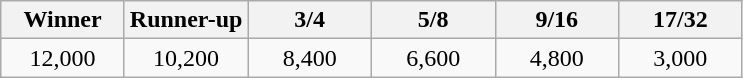<table class="wikitable" style="text-align:center">
<tr>
<th width="75">Winner</th>
<th width="75">Runner-up</th>
<th width="75">3/4</th>
<th width="75">5/8</th>
<th width="75">9/16</th>
<th width="75">17/32</th>
</tr>
<tr>
<td>12,000</td>
<td>10,200</td>
<td>8,400</td>
<td>6,600</td>
<td>4,800</td>
<td>3,000</td>
</tr>
</table>
